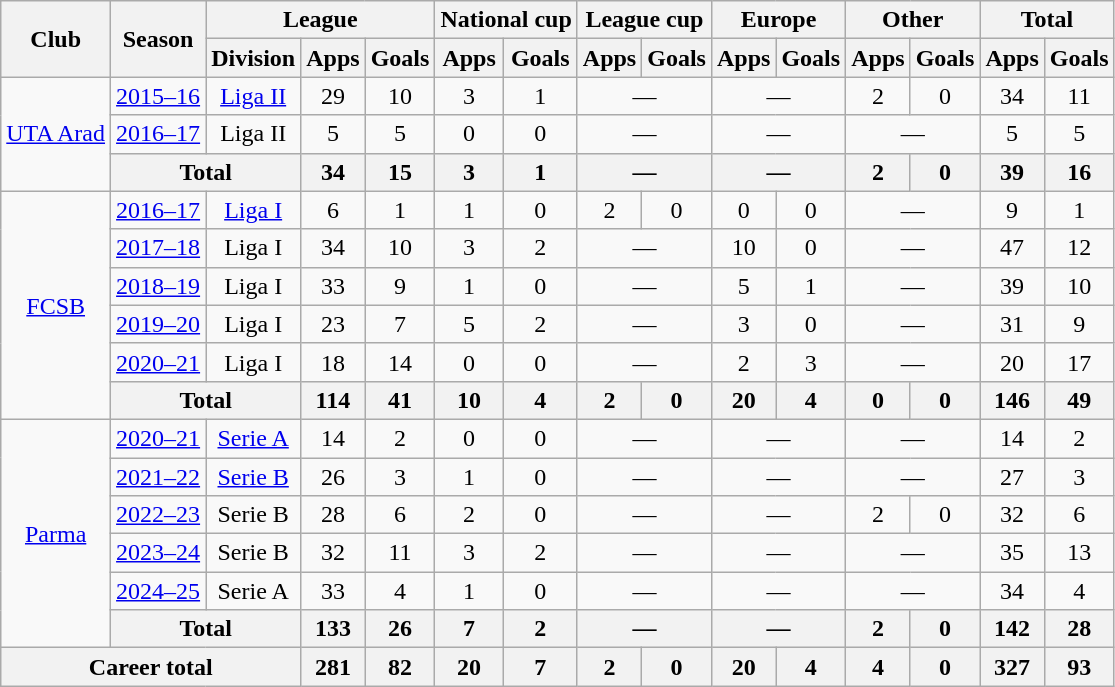<table class="wikitable" style="text-align:center">
<tr>
<th rowspan="2">Club</th>
<th rowspan="2">Season</th>
<th colspan="3">League</th>
<th colspan="2">National cup</th>
<th colspan="2">League cup</th>
<th colspan="2">Europe</th>
<th colspan="2">Other</th>
<th colspan="3">Total</th>
</tr>
<tr>
<th>Division</th>
<th>Apps</th>
<th>Goals</th>
<th>Apps</th>
<th>Goals</th>
<th>Apps</th>
<th>Goals</th>
<th>Apps</th>
<th>Goals</th>
<th>Apps</th>
<th>Goals</th>
<th>Apps</th>
<th>Goals</th>
</tr>
<tr>
<td rowspan="3"><a href='#'>UTA Arad</a></td>
<td><a href='#'>2015–16</a></td>
<td><a href='#'>Liga II</a></td>
<td>29</td>
<td>10</td>
<td>3</td>
<td>1</td>
<td colspan="2">—</td>
<td colspan="2">—</td>
<td>2</td>
<td>0</td>
<td>34</td>
<td>11</td>
</tr>
<tr>
<td><a href='#'>2016–17</a></td>
<td>Liga II</td>
<td>5</td>
<td>5</td>
<td>0</td>
<td>0</td>
<td colspan="2">—</td>
<td colspan="2">—</td>
<td colspan="2">—</td>
<td>5</td>
<td>5</td>
</tr>
<tr>
<th colspan="2">Total</th>
<th>34</th>
<th>15</th>
<th>3</th>
<th>1</th>
<th colspan="2">—</th>
<th colspan="2">—</th>
<th>2</th>
<th>0</th>
<th>39</th>
<th>16</th>
</tr>
<tr>
<td rowspan="6"><a href='#'>FCSB</a></td>
<td><a href='#'>2016–17</a></td>
<td><a href='#'>Liga I</a></td>
<td>6</td>
<td>1</td>
<td>1</td>
<td>0</td>
<td>2</td>
<td>0</td>
<td>0</td>
<td>0</td>
<td colspan="2">—</td>
<td>9</td>
<td>1</td>
</tr>
<tr>
<td><a href='#'>2017–18</a></td>
<td>Liga I</td>
<td>34</td>
<td>10</td>
<td>3</td>
<td>2</td>
<td colspan="2">—</td>
<td>10</td>
<td>0</td>
<td colspan="2">—</td>
<td>47</td>
<td>12</td>
</tr>
<tr>
<td><a href='#'>2018–19</a></td>
<td>Liga I</td>
<td>33</td>
<td>9</td>
<td>1</td>
<td>0</td>
<td colspan="2">—</td>
<td>5</td>
<td>1</td>
<td colspan="2">—</td>
<td>39</td>
<td>10</td>
</tr>
<tr>
<td><a href='#'>2019–20</a></td>
<td>Liga I</td>
<td>23</td>
<td>7</td>
<td>5</td>
<td>2</td>
<td colspan="2">—</td>
<td>3</td>
<td>0</td>
<td colspan="2">—</td>
<td>31</td>
<td>9</td>
</tr>
<tr>
<td><a href='#'>2020–21</a></td>
<td>Liga I</td>
<td>18</td>
<td>14</td>
<td>0</td>
<td>0</td>
<td colspan="2">—</td>
<td>2</td>
<td>3</td>
<td colspan="2">—</td>
<td>20</td>
<td>17</td>
</tr>
<tr>
<th colspan="2">Total</th>
<th>114</th>
<th>41</th>
<th>10</th>
<th>4</th>
<th>2</th>
<th>0</th>
<th>20</th>
<th>4</th>
<th>0</th>
<th>0</th>
<th>146</th>
<th>49</th>
</tr>
<tr>
<td rowspan="6"><a href='#'>Parma</a></td>
<td><a href='#'>2020–21</a></td>
<td><a href='#'>Serie A</a></td>
<td>14</td>
<td>2</td>
<td>0</td>
<td>0</td>
<td colspan="2">—</td>
<td colspan="2">—</td>
<td colspan="2">—</td>
<td>14</td>
<td>2</td>
</tr>
<tr>
<td><a href='#'>2021–22</a></td>
<td><a href='#'>Serie B</a></td>
<td>26</td>
<td>3</td>
<td>1</td>
<td>0</td>
<td colspan="2">—</td>
<td colspan="2">—</td>
<td colspan="2">—</td>
<td>27</td>
<td>3</td>
</tr>
<tr>
<td><a href='#'>2022–23</a></td>
<td>Serie B</td>
<td>28</td>
<td>6</td>
<td>2</td>
<td>0</td>
<td colspan="2">—</td>
<td colspan="2">—</td>
<td>2</td>
<td>0</td>
<td>32</td>
<td>6</td>
</tr>
<tr>
<td><a href='#'>2023–24</a></td>
<td>Serie B</td>
<td>32</td>
<td>11</td>
<td>3</td>
<td>2</td>
<td colspan="2">—</td>
<td colspan="2">—</td>
<td colspan="2">—</td>
<td>35</td>
<td>13</td>
</tr>
<tr>
<td><a href='#'>2024–25</a></td>
<td>Serie A</td>
<td>33</td>
<td>4</td>
<td>1</td>
<td>0</td>
<td colspan="2">—</td>
<td colspan="2">—</td>
<td colspan="2">—</td>
<td>34</td>
<td>4</td>
</tr>
<tr>
<th colspan="2">Total</th>
<th>133</th>
<th>26</th>
<th>7</th>
<th>2</th>
<th colspan="2">—</th>
<th colspan="2">—</th>
<th>2</th>
<th>0</th>
<th>142</th>
<th>28</th>
</tr>
<tr>
<th colspan="3">Career total</th>
<th>281</th>
<th>82</th>
<th>20</th>
<th>7</th>
<th>2</th>
<th>0</th>
<th>20</th>
<th>4</th>
<th>4</th>
<th>0</th>
<th>327</th>
<th>93</th>
</tr>
</table>
